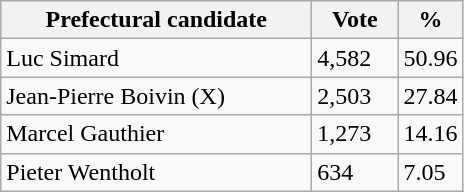<table class="wikitable">
<tr>
<th bgcolor="#DDDDFF" width="200px">Prefectural candidate</th>
<th bgcolor="#DDDDFF" width="50px">Vote</th>
<th bgcolor="#DDDDFF" width="30px">%</th>
</tr>
<tr>
<td>Luc Simard</td>
<td>4,582</td>
<td>50.96</td>
</tr>
<tr>
<td>Jean-Pierre Boivin (X)</td>
<td>2,503</td>
<td>27.84</td>
</tr>
<tr>
<td>Marcel Gauthier</td>
<td>1,273</td>
<td>14.16</td>
</tr>
<tr>
<td>Pieter Wentholt</td>
<td>634</td>
<td>7.05</td>
</tr>
</table>
